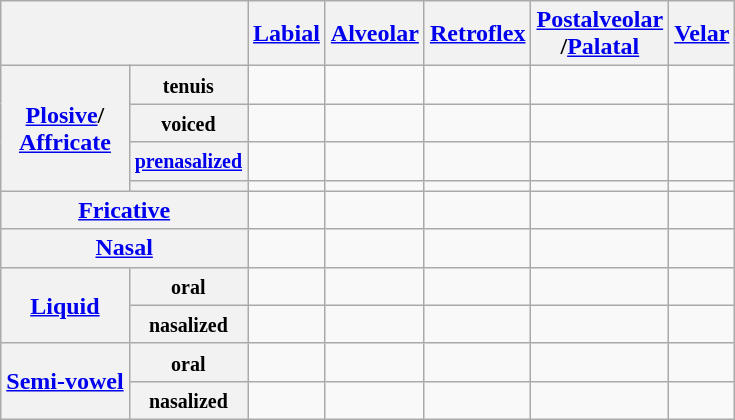<table class="wikitable" style="text-align:center;">
<tr>
<th colspan="2"></th>
<th><a href='#'>Labial</a></th>
<th><a href='#'>Alveolar</a></th>
<th><a href='#'>Retroflex</a></th>
<th><a href='#'>Postalveolar</a><br>/<a href='#'>Palatal</a></th>
<th><a href='#'>Velar</a></th>
</tr>
<tr>
<th rowspan="4"><a href='#'>Plosive</a>/<br><a href='#'>Affricate</a></th>
<th><small>tenuis</small></th>
<td></td>
<td></td>
<td></td>
<td></td>
<td></td>
</tr>
<tr>
<th><small>voiced</small></th>
<td></td>
<td></td>
<td></td>
<td></td>
<td></td>
</tr>
<tr>
<th><a href='#'><small>prenasalized</small></a></th>
<td></td>
<td></td>
<td></td>
<td></td>
<td></td>
</tr>
<tr>
<th></th>
<td></td>
<td></td>
<td></td>
<td></td>
<td></td>
</tr>
<tr>
<th colspan="2"><a href='#'>Fricative</a></th>
<td></td>
<td></td>
<td></td>
<td></td>
<td></td>
</tr>
<tr>
<th colspan="2"><a href='#'>Nasal</a></th>
<td></td>
<td></td>
<td></td>
<td></td>
<td></td>
</tr>
<tr>
<th rowspan="2"><a href='#'>Liquid</a></th>
<th><small>oral</small></th>
<td></td>
<td></td>
<td></td>
<td></td>
<td></td>
</tr>
<tr>
<th><small>nasalized</small></th>
<td></td>
<td></td>
<td></td>
<td></td>
<td></td>
</tr>
<tr>
<th rowspan="2"><a href='#'>Semi-vowel</a></th>
<th><small>oral</small></th>
<td></td>
<td></td>
<td></td>
<td></td>
<td></td>
</tr>
<tr>
<th><small>nasalized</small></th>
<td></td>
<td></td>
<td></td>
<td></td>
<td></td>
</tr>
</table>
